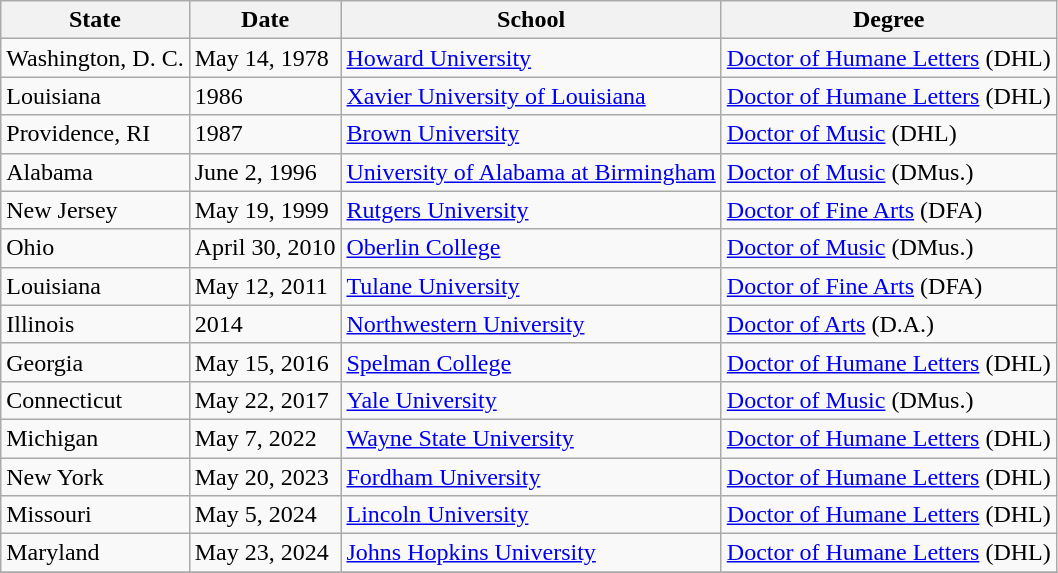<table class="wikitable">
<tr>
<th>State</th>
<th>Date</th>
<th>School</th>
<th>Degree</th>
</tr>
<tr>
<td>Washington, D. C.</td>
<td>May 14, 1978</td>
<td><a href='#'>Howard University</a></td>
<td><a href='#'>Doctor of Humane Letters</a> (DHL)</td>
</tr>
<tr>
<td>Louisiana</td>
<td>1986</td>
<td><a href='#'>Xavier University of Louisiana</a></td>
<td><a href='#'>Doctor of Humane Letters</a> (DHL)</td>
</tr>
<tr>
<td>Providence, RI</td>
<td>1987</td>
<td><a href='#'>Brown University</a></td>
<td><a href='#'>Doctor of Music</a> (DHL)</td>
</tr>
<tr>
<td>Alabama</td>
<td>June 2, 1996</td>
<td><a href='#'>University of Alabama at Birmingham</a></td>
<td><a href='#'>Doctor of Music</a> (DMus.)</td>
</tr>
<tr>
<td>New Jersey</td>
<td>May 19, 1999</td>
<td><a href='#'>Rutgers University</a></td>
<td><a href='#'>Doctor of Fine Arts</a> (DFA)</td>
</tr>
<tr>
<td>Ohio</td>
<td>April 30, 2010</td>
<td><a href='#'>Oberlin College</a></td>
<td><a href='#'>Doctor of Music</a> (DMus.)</td>
</tr>
<tr>
<td>Louisiana</td>
<td>May 12, 2011</td>
<td><a href='#'>Tulane University</a></td>
<td><a href='#'>Doctor of Fine Arts</a> (DFA)</td>
</tr>
<tr>
<td>Illinois</td>
<td>2014</td>
<td><a href='#'>Northwestern University</a></td>
<td><a href='#'>Doctor of Arts</a> (D.A.)</td>
</tr>
<tr>
<td>Georgia</td>
<td>May 15, 2016</td>
<td><a href='#'>Spelman College</a></td>
<td><a href='#'>Doctor of Humane Letters</a> (DHL)</td>
</tr>
<tr>
<td>Connecticut</td>
<td>May 22, 2017</td>
<td><a href='#'>Yale University</a></td>
<td><a href='#'>Doctor of Music</a> (DMus.)</td>
</tr>
<tr>
<td>Michigan</td>
<td>May 7, 2022</td>
<td><a href='#'>Wayne State University</a></td>
<td><a href='#'>Doctor of Humane Letters</a> (DHL)</td>
</tr>
<tr>
<td>New York</td>
<td>May 20, 2023</td>
<td><a href='#'>Fordham University</a></td>
<td><a href='#'>Doctor of Humane Letters</a> (DHL)</td>
</tr>
<tr>
<td>Missouri</td>
<td>May 5, 2024</td>
<td><a href='#'>Lincoln University</a></td>
<td><a href='#'>Doctor of Humane Letters</a> (DHL)</td>
</tr>
<tr>
<td>Maryland</td>
<td>May 23, 2024</td>
<td><a href='#'>Johns Hopkins University</a></td>
<td><a href='#'>Doctor of Humane Letters</a> (DHL)</td>
</tr>
<tr>
</tr>
</table>
